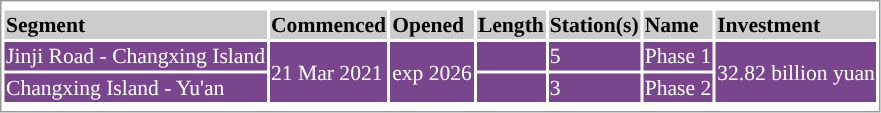<table border=0 style="border:1px solid #999;background-color:white;text-align:left;font-size:90%" class="mw-collapsible">
<tr>
<th colspan="7" style="text-align: center"></th>
</tr>
<tr bgcolor=#cccccc>
<th>Segment</th>
<th>Commenced</th>
<th>Opened</th>
<th>Length</th>
<th>Station(s)</th>
<th>Name</th>
<th>Investment</th>
</tr>
<tr bgcolor=#79468d>
<td style="text-align: left; color: white;">Jinji Road - Changxing Island</td>
<td rowspan=2 style="color: white;">21 Mar 2021</td>
<td rowspan=2 style="color: white;">exp 2026</td>
<td style="color: white;"></td>
<td style="color: white;">5</td>
<td style="text-align: left; color: white">Phase 1</td>
<td rowspan=2 style="color: white;">32.82 billion yuan</td>
</tr>
<tr bgcolor=#79468d>
<td style="text-align: left; color: white">Changxing Island - Yu'an</td>
<td style="color: white;"></td>
<td style="color: white;">3</td>
<td style="text-align: left; color: white">Phase 2</td>
</tr>
<tr style="background:#">
<td colspan = "7"></td>
</tr>
</table>
